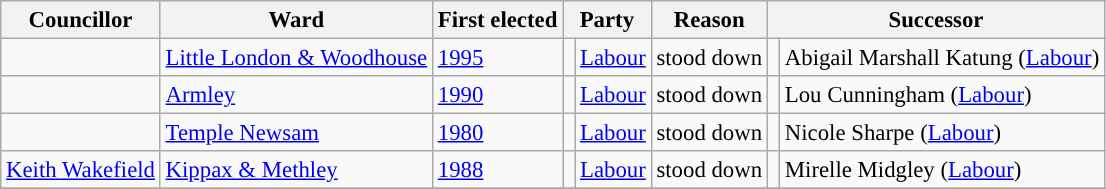<table class="wikitable sortable" style="font-size:95%;">
<tr>
<th scope="col">Councillor</th>
<th scope="col">Ward</th>
<th scope="col">First elected</th>
<th colspan="2" scope="col">Party</th>
<th scope="col">Reason</th>
<th colspan="2" scope="col">Successor</th>
</tr>
<tr>
<td></td>
<td><a href='#'>Little London & Woodhouse</a></td>
<td><a href='#'>1995</a></td>
<td width="1" style="color:inherit;background:"></td>
<td><a href='#'>Labour</a></td>
<td>stood down</td>
<td width="1" style="color:inherit;background:"></td>
<td>Abigail Marshall Katung (<a href='#'>Labour</a>)</td>
</tr>
<tr>
<td></td>
<td><a href='#'>Armley</a></td>
<td><a href='#'>1990</a></td>
<td width="1" style="color:inherit;background:"></td>
<td><a href='#'>Labour</a></td>
<td>stood down</td>
<td width="1" style="color:inherit;background:"></td>
<td>Lou Cunningham (<a href='#'>Labour</a>)</td>
</tr>
<tr>
<td> </td>
<td><a href='#'>Temple Newsam</a></td>
<td><a href='#'>1980</a></td>
<td width="1" style="color:inherit;background:"></td>
<td><a href='#'>Labour</a></td>
<td>stood down</td>
<td width="1" style="color:inherit;background:"></td>
<td>Nicole Sharpe (<a href='#'>Labour</a>)</td>
</tr>
<tr>
<td><a href='#'>Keith Wakefield</a></td>
<td><a href='#'>Kippax & Methley</a></td>
<td><a href='#'>1988</a></td>
<td width="1" style="color:inherit;background:"></td>
<td><a href='#'>Labour</a></td>
<td>stood down</td>
<td width="1" style="color:inherit;background:"></td>
<td>Mirelle Midgley (<a href='#'>Labour</a>)</td>
</tr>
<tr>
</tr>
</table>
